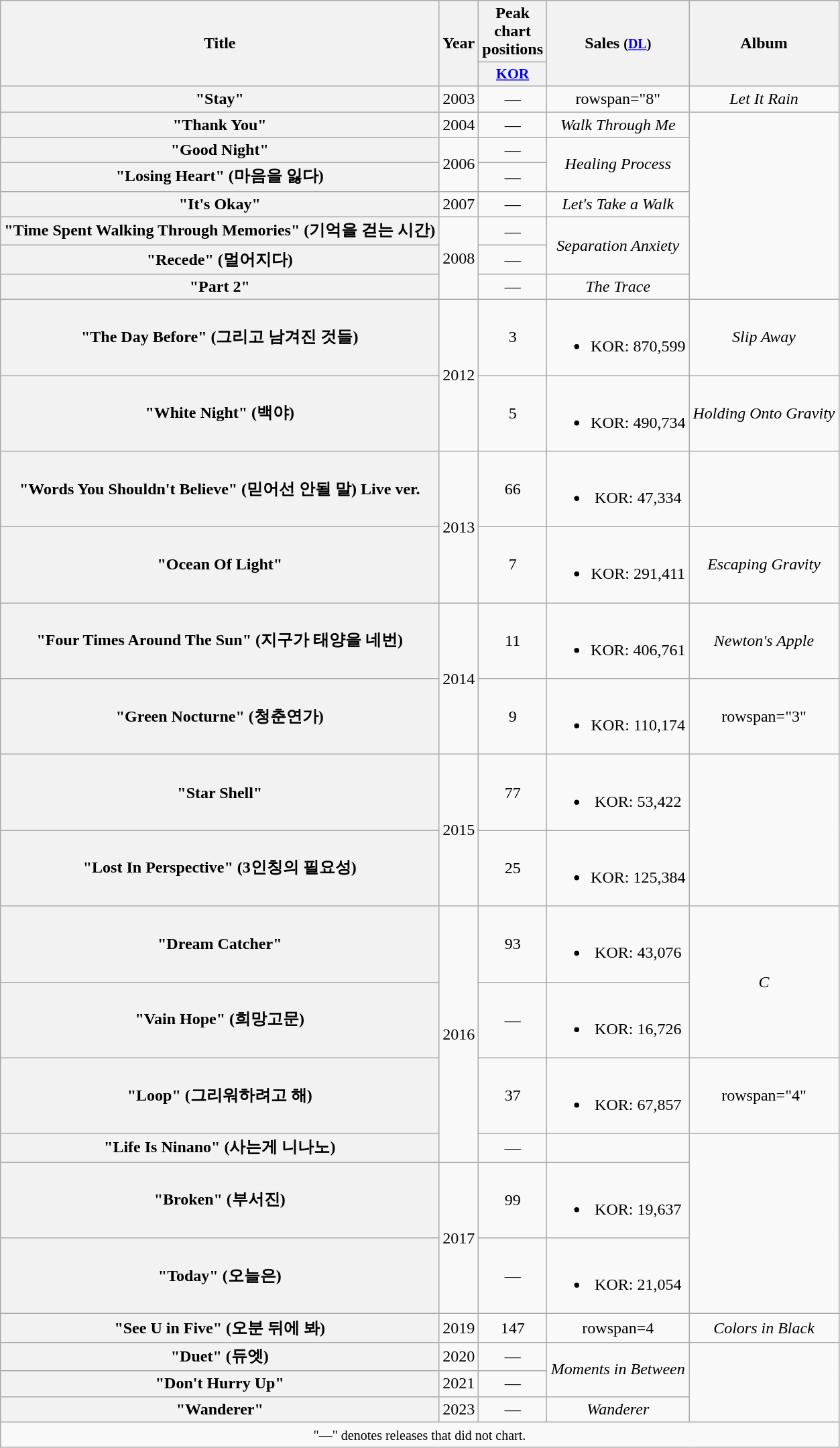<table class="wikitable plainrowheaders" style="text-align:center;">
<tr>
<th scope="col" rowspan="2">Title</th>
<th scope="col" rowspan="2">Year</th>
<th scope="col" colspan="1">Peak chart positions</th>
<th scope="col" rowspan="2">Sales <small>(<a href='#'>DL</a>)</small></th>
<th scope="col" rowspan="2">Album</th>
</tr>
<tr>
<th scope="col" style="width:3.5em;font-size:90%;"><a href='#'>KOR</a><br></th>
</tr>
<tr>
<th scope="row">"Stay"</th>
<td>2003</td>
<td>—</td>
<td>rowspan="8" </td>
<td><em>Let It Rain</em></td>
</tr>
<tr>
<th scope="row">"Thank You"</th>
<td>2004</td>
<td>—</td>
<td><em>Walk Through Me</em></td>
</tr>
<tr>
<th scope="row">"Good Night"</th>
<td rowspan="2">2006</td>
<td>—</td>
<td rowspan="2"><em>Healing Process</em></td>
</tr>
<tr>
<th scope="row">"Losing Heart" (마음을 잃다)</th>
<td>—</td>
</tr>
<tr>
<th scope="row">"It's Okay"</th>
<td>2007</td>
<td>—</td>
<td><em>Let's Take a Walk</em></td>
</tr>
<tr>
<th scope="row">"Time Spent Walking Through Memories" (기억을 걷는 시간)</th>
<td rowspan="3">2008</td>
<td>—</td>
<td rowspan="2"><em>Separation Anxiety</em></td>
</tr>
<tr>
<th scope="row">"Recede" (멀어지다)</th>
<td>—</td>
</tr>
<tr>
<th scope="row">"Part 2"</th>
<td>—</td>
<td><em>The Trace</em></td>
</tr>
<tr>
<th scope="row">"The Day Before" (그리고 남겨진 것들)</th>
<td rowspan="2">2012</td>
<td>3</td>
<td><br><ul><li>KOR: 870,599</li></ul></td>
<td><em>Slip Away</em></td>
</tr>
<tr>
<th scope="row">"White Night" (백야)</th>
<td>5</td>
<td><br><ul><li>KOR: 490,734</li></ul></td>
<td><em>Holding Onto Gravity</em></td>
</tr>
<tr>
<th scope="row">"Words You Shouldn't Believe" (믿어선 안될 말) Live ver.</th>
<td rowspan="2">2013</td>
<td>66</td>
<td><br><ul><li>KOR: 47,334</li></ul></td>
<td></td>
</tr>
<tr>
<th scope="row">"Ocean Of Light"</th>
<td>7</td>
<td><br><ul><li>KOR: 291,411</li></ul></td>
<td><em>Escaping Gravity</em></td>
</tr>
<tr>
<th scope="row">"Four Times Around The Sun" (지구가 태양을 네번)</th>
<td rowspan="2">2014</td>
<td>11</td>
<td><br><ul><li>KOR: 406,761</li></ul></td>
<td><em>Newton's Apple</em></td>
</tr>
<tr>
<th scope="row">"Green Nocturne" (청춘연가)</th>
<td>9</td>
<td><br><ul><li>KOR: 110,174</li></ul></td>
<td>rowspan="3" </td>
</tr>
<tr>
<th scope="row">"Star Shell"</th>
<td rowspan="2">2015</td>
<td>77</td>
<td><br><ul><li>KOR: 53,422</li></ul></td>
</tr>
<tr>
<th scope="row">"Lost In Perspective" (3인칭의 필요성)</th>
<td>25</td>
<td><br><ul><li>KOR: 125,384</li></ul></td>
</tr>
<tr>
<th scope="row">"Dream Catcher"</th>
<td rowspan="4">2016</td>
<td>93</td>
<td><br><ul><li>KOR: 43,076</li></ul></td>
<td rowspan="2"><em>C</em></td>
</tr>
<tr>
<th scope="row">"Vain Hope" (희망고문)</th>
<td>—</td>
<td><br><ul><li>KOR: 16,726</li></ul></td>
</tr>
<tr>
<th scope="row">"Loop" (그리워하려고 해)</th>
<td>37</td>
<td><br><ul><li>KOR: 67,857</li></ul></td>
<td>rowspan="4" </td>
</tr>
<tr>
<th scope="row">"Life Is Ninano" (사는게 니나노)</th>
<td>—</td>
<td></td>
</tr>
<tr>
<th scope="row">"Broken" (부서진)</th>
<td rowspan="2">2017</td>
<td>99</td>
<td><br><ul><li>KOR: 19,637</li></ul></td>
</tr>
<tr>
<th scope="row">"Today" (오늘은)</th>
<td>—</td>
<td><br><ul><li>KOR: 21,054</li></ul></td>
</tr>
<tr>
<th scope="row">"See U in Five" (오분 뒤에 봐)</th>
<td>2019</td>
<td>147</td>
<td>rowspan=4 </td>
<td><em>Colors in Black</em></td>
</tr>
<tr>
<th scope="row">"Duet" (듀엣)</th>
<td>2020</td>
<td>—</td>
<td rowspan="2"><em>Moments in Between</em></td>
</tr>
<tr>
<th scope="row">"Don't Hurry Up"</th>
<td>2021</td>
<td>—</td>
</tr>
<tr>
<th scope="row">"Wanderer"</th>
<td>2023</td>
<td>—</td>
<td><em>Wanderer</em></td>
</tr>
<tr>
<td colspan="5" align="center"><small>"—" denotes releases that did not chart.</small></td>
</tr>
</table>
